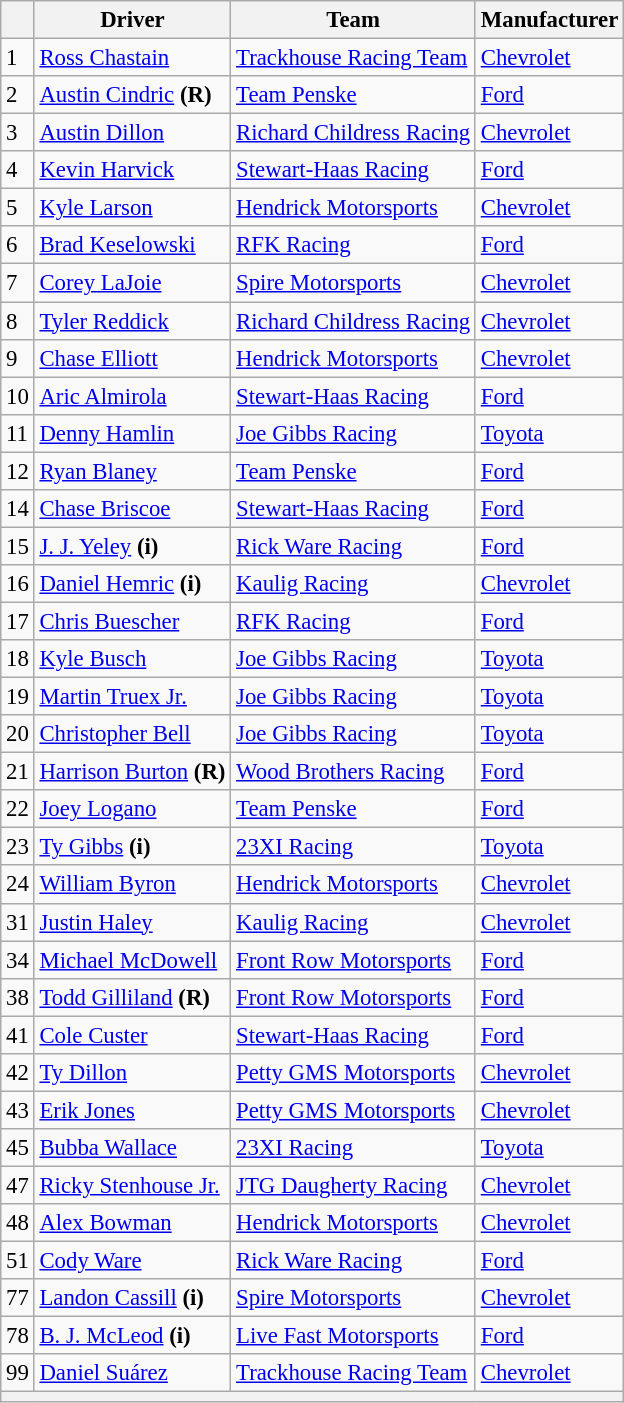<table class="wikitable" style="font-size:95%">
<tr>
<th></th>
<th>Driver</th>
<th>Team</th>
<th>Manufacturer</th>
</tr>
<tr>
<td>1</td>
<td><a href='#'>Ross Chastain</a></td>
<td><a href='#'>Trackhouse Racing Team</a></td>
<td><a href='#'>Chevrolet</a></td>
</tr>
<tr>
<td>2</td>
<td><a href='#'>Austin Cindric</a> <strong>(R)</strong></td>
<td><a href='#'>Team Penske</a></td>
<td><a href='#'>Ford</a></td>
</tr>
<tr>
<td>3</td>
<td><a href='#'>Austin Dillon</a></td>
<td><a href='#'>Richard Childress Racing</a></td>
<td><a href='#'>Chevrolet</a></td>
</tr>
<tr>
<td>4</td>
<td><a href='#'>Kevin Harvick</a></td>
<td><a href='#'>Stewart-Haas Racing</a></td>
<td><a href='#'>Ford</a></td>
</tr>
<tr>
<td>5</td>
<td><a href='#'>Kyle Larson</a></td>
<td><a href='#'>Hendrick Motorsports</a></td>
<td><a href='#'>Chevrolet</a></td>
</tr>
<tr>
<td>6</td>
<td><a href='#'>Brad Keselowski</a></td>
<td><a href='#'>RFK Racing</a></td>
<td><a href='#'>Ford</a></td>
</tr>
<tr>
<td>7</td>
<td><a href='#'>Corey LaJoie</a></td>
<td><a href='#'>Spire Motorsports</a></td>
<td><a href='#'>Chevrolet</a></td>
</tr>
<tr>
<td>8</td>
<td><a href='#'>Tyler Reddick</a></td>
<td><a href='#'>Richard Childress Racing</a></td>
<td><a href='#'>Chevrolet</a></td>
</tr>
<tr>
<td>9</td>
<td><a href='#'>Chase Elliott</a></td>
<td><a href='#'>Hendrick Motorsports</a></td>
<td><a href='#'>Chevrolet</a></td>
</tr>
<tr>
<td>10</td>
<td><a href='#'>Aric Almirola</a></td>
<td><a href='#'>Stewart-Haas Racing</a></td>
<td><a href='#'>Ford</a></td>
</tr>
<tr>
<td>11</td>
<td><a href='#'>Denny Hamlin</a></td>
<td><a href='#'>Joe Gibbs Racing</a></td>
<td><a href='#'>Toyota</a></td>
</tr>
<tr>
<td>12</td>
<td><a href='#'>Ryan Blaney</a></td>
<td><a href='#'>Team Penske</a></td>
<td><a href='#'>Ford</a></td>
</tr>
<tr>
<td>14</td>
<td><a href='#'>Chase Briscoe</a></td>
<td><a href='#'>Stewart-Haas Racing</a></td>
<td><a href='#'>Ford</a></td>
</tr>
<tr>
<td>15</td>
<td><a href='#'>J. J. Yeley</a> <strong>(i)</strong></td>
<td><a href='#'>Rick Ware Racing</a></td>
<td><a href='#'>Ford</a></td>
</tr>
<tr>
<td>16</td>
<td><a href='#'>Daniel Hemric</a> <strong>(i)</strong></td>
<td><a href='#'>Kaulig Racing</a></td>
<td><a href='#'>Chevrolet</a></td>
</tr>
<tr>
<td>17</td>
<td><a href='#'>Chris Buescher</a></td>
<td><a href='#'>RFK Racing</a></td>
<td><a href='#'>Ford</a></td>
</tr>
<tr>
<td>18</td>
<td><a href='#'>Kyle Busch</a></td>
<td><a href='#'>Joe Gibbs Racing</a></td>
<td><a href='#'>Toyota</a></td>
</tr>
<tr>
<td>19</td>
<td><a href='#'>Martin Truex Jr.</a></td>
<td><a href='#'>Joe Gibbs Racing</a></td>
<td><a href='#'>Toyota</a></td>
</tr>
<tr>
<td>20</td>
<td><a href='#'>Christopher Bell</a></td>
<td><a href='#'>Joe Gibbs Racing</a></td>
<td><a href='#'>Toyota</a></td>
</tr>
<tr>
<td>21</td>
<td><a href='#'>Harrison Burton</a> <strong>(R)</strong></td>
<td><a href='#'>Wood Brothers Racing</a></td>
<td><a href='#'>Ford</a></td>
</tr>
<tr>
<td>22</td>
<td><a href='#'>Joey Logano</a></td>
<td><a href='#'>Team Penske</a></td>
<td><a href='#'>Ford</a></td>
</tr>
<tr>
<td>23</td>
<td><a href='#'>Ty Gibbs</a> <strong>(i)</strong></td>
<td><a href='#'>23XI Racing</a></td>
<td><a href='#'>Toyota</a></td>
</tr>
<tr>
<td>24</td>
<td><a href='#'>William Byron</a></td>
<td><a href='#'>Hendrick Motorsports</a></td>
<td><a href='#'>Chevrolet</a></td>
</tr>
<tr>
<td>31</td>
<td><a href='#'>Justin Haley</a></td>
<td><a href='#'>Kaulig Racing</a></td>
<td><a href='#'>Chevrolet</a></td>
</tr>
<tr>
<td>34</td>
<td><a href='#'>Michael McDowell</a></td>
<td><a href='#'>Front Row Motorsports</a></td>
<td><a href='#'>Ford</a></td>
</tr>
<tr>
<td>38</td>
<td><a href='#'>Todd Gilliland</a> <strong>(R)</strong></td>
<td><a href='#'>Front Row Motorsports</a></td>
<td><a href='#'>Ford</a></td>
</tr>
<tr>
<td>41</td>
<td><a href='#'>Cole Custer</a></td>
<td><a href='#'>Stewart-Haas Racing</a></td>
<td><a href='#'>Ford</a></td>
</tr>
<tr>
<td>42</td>
<td><a href='#'>Ty Dillon</a></td>
<td><a href='#'>Petty GMS Motorsports</a></td>
<td><a href='#'>Chevrolet</a></td>
</tr>
<tr>
<td>43</td>
<td><a href='#'>Erik Jones</a></td>
<td><a href='#'>Petty GMS Motorsports</a></td>
<td><a href='#'>Chevrolet</a></td>
</tr>
<tr>
<td>45</td>
<td><a href='#'>Bubba Wallace</a></td>
<td><a href='#'>23XI Racing</a></td>
<td><a href='#'>Toyota</a></td>
</tr>
<tr>
<td>47</td>
<td><a href='#'>Ricky Stenhouse Jr.</a></td>
<td><a href='#'>JTG Daugherty Racing</a></td>
<td><a href='#'>Chevrolet</a></td>
</tr>
<tr>
<td>48</td>
<td><a href='#'>Alex Bowman</a></td>
<td><a href='#'>Hendrick Motorsports</a></td>
<td><a href='#'>Chevrolet</a></td>
</tr>
<tr>
<td>51</td>
<td><a href='#'>Cody Ware</a></td>
<td><a href='#'>Rick Ware Racing</a></td>
<td><a href='#'>Ford</a></td>
</tr>
<tr>
<td>77</td>
<td><a href='#'>Landon Cassill</a> <strong>(i)</strong></td>
<td><a href='#'>Spire Motorsports</a></td>
<td><a href='#'>Chevrolet</a></td>
</tr>
<tr>
<td>78</td>
<td><a href='#'>B. J. McLeod</a> <strong>(i)</strong></td>
<td><a href='#'>Live Fast Motorsports</a></td>
<td><a href='#'>Ford</a></td>
</tr>
<tr>
<td>99</td>
<td><a href='#'>Daniel Suárez</a></td>
<td><a href='#'>Trackhouse Racing Team</a></td>
<td><a href='#'>Chevrolet</a></td>
</tr>
<tr>
<th colspan="4"></th>
</tr>
</table>
